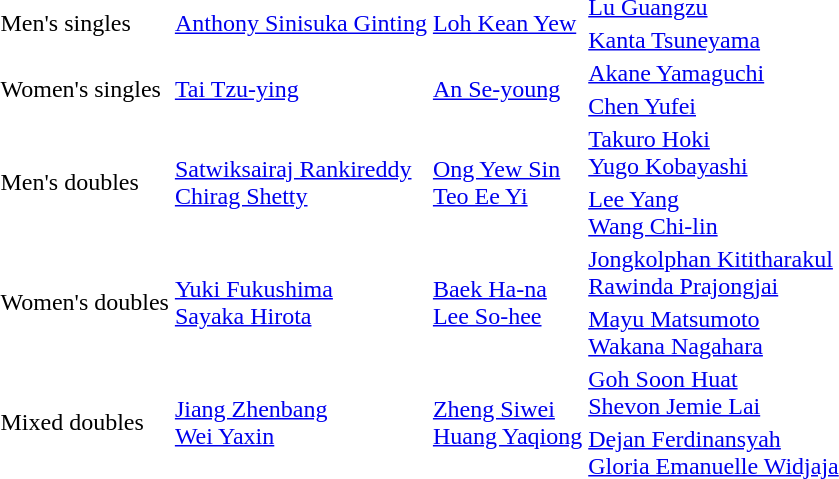<table>
<tr>
<td rowspan="2">Men's singles</td>
<td rowspan="2"> <a href='#'>Anthony Sinisuka Ginting</a></td>
<td rowspan="2"> <a href='#'>Loh Kean Yew</a></td>
<td> <a href='#'>Lu Guangzu</a></td>
</tr>
<tr>
<td> <a href='#'>Kanta Tsuneyama</a></td>
</tr>
<tr>
<td rowspan="2">Women's singles</td>
<td rowspan="2"> <a href='#'>Tai Tzu-ying</a></td>
<td rowspan="2"> <a href='#'>An Se-young</a></td>
<td> <a href='#'>Akane Yamaguchi</a></td>
</tr>
<tr>
<td> <a href='#'>Chen Yufei</a></td>
</tr>
<tr>
<td rowspan="2">Men's doubles</td>
<td rowspan="2"> <a href='#'>Satwiksairaj Rankireddy</a><br> <a href='#'>Chirag Shetty</a></td>
<td rowspan="2"> <a href='#'>Ong Yew Sin</a><br> <a href='#'>Teo Ee Yi</a></td>
<td> <a href='#'>Takuro Hoki</a><br> <a href='#'>Yugo Kobayashi</a></td>
</tr>
<tr>
<td> <a href='#'>Lee Yang</a><br> <a href='#'>Wang Chi-lin</a></td>
</tr>
<tr>
<td rowspan="2">Women's doubles</td>
<td rowspan="2"> <a href='#'>Yuki Fukushima</a><br> <a href='#'>Sayaka Hirota</a></td>
<td rowspan="2"> <a href='#'>Baek Ha-na</a><br> <a href='#'>Lee So-hee</a></td>
<td> <a href='#'>Jongkolphan Kititharakul</a><br> <a href='#'>Rawinda Prajongjai</a></td>
</tr>
<tr>
<td> <a href='#'>Mayu Matsumoto</a><br> <a href='#'>Wakana Nagahara</a></td>
</tr>
<tr>
<td rowspan="2">Mixed doubles</td>
<td rowspan="2"> <a href='#'>Jiang Zhenbang</a><br> <a href='#'>Wei Yaxin</a></td>
<td rowspan="2"> <a href='#'>Zheng Siwei</a><br> <a href='#'>Huang Yaqiong</a></td>
<td> <a href='#'>Goh Soon Huat</a><br> <a href='#'>Shevon Jemie Lai</a></td>
</tr>
<tr>
<td> <a href='#'>Dejan Ferdinansyah</a><br> <a href='#'>Gloria Emanuelle Widjaja</a></td>
</tr>
</table>
